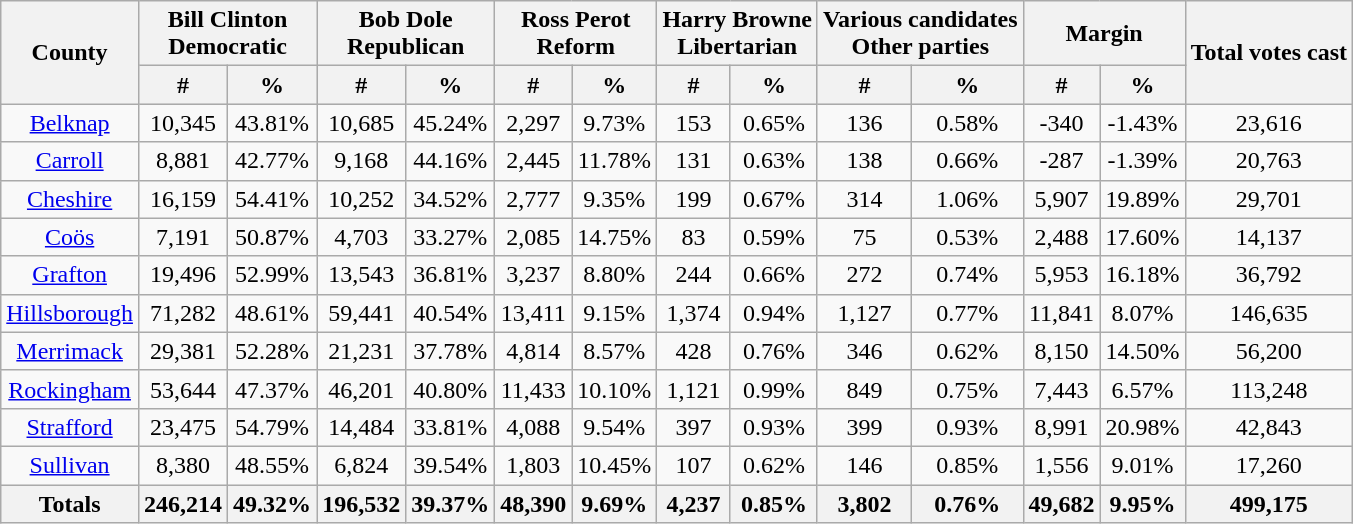<table class="wikitable sortable">
<tr>
<th rowspan="2">County</th>
<th colspan="2">Bill Clinton<br>Democratic</th>
<th colspan="2">Bob Dole<br>Republican</th>
<th colspan="2">Ross Perot<br>Reform</th>
<th colspan="2">Harry Browne<br>Libertarian</th>
<th colspan="2">Various candidates<br>Other parties</th>
<th colspan="2">Margin</th>
<th rowspan="2">Total votes cast</th>
</tr>
<tr bgcolor="lightgrey">
<th data-sort-type="number">#</th>
<th data-sort-type="number">%</th>
<th data-sort-type="number">#</th>
<th data-sort-type="number">%</th>
<th data-sort-type="number">#</th>
<th data-sort-type="number">%</th>
<th data-sort-type="number">#</th>
<th data-sort-type="number">%</th>
<th data-sort-type="number">#</th>
<th data-sort-type="number">%</th>
<th data-sort-type="number">#</th>
<th data-sort-type="number">%</th>
</tr>
<tr style="text-align:center;">
<td><a href='#'>Belknap</a></td>
<td>10,345</td>
<td>43.81%</td>
<td>10,685</td>
<td>45.24%</td>
<td>2,297</td>
<td>9.73%</td>
<td>153</td>
<td>0.65%</td>
<td>136</td>
<td>0.58%</td>
<td>-340</td>
<td>-1.43%</td>
<td>23,616</td>
</tr>
<tr style="text-align:center;">
<td><a href='#'>Carroll</a></td>
<td>8,881</td>
<td>42.77%</td>
<td>9,168</td>
<td>44.16%</td>
<td>2,445</td>
<td>11.78%</td>
<td>131</td>
<td>0.63%</td>
<td>138</td>
<td>0.66%</td>
<td>-287</td>
<td>-1.39%</td>
<td>20,763</td>
</tr>
<tr style="text-align:center;">
<td><a href='#'>Cheshire</a></td>
<td>16,159</td>
<td>54.41%</td>
<td>10,252</td>
<td>34.52%</td>
<td>2,777</td>
<td>9.35%</td>
<td>199</td>
<td>0.67%</td>
<td>314</td>
<td>1.06%</td>
<td>5,907</td>
<td>19.89%</td>
<td>29,701</td>
</tr>
<tr style="text-align:center;">
<td><a href='#'>Coös</a></td>
<td>7,191</td>
<td>50.87%</td>
<td>4,703</td>
<td>33.27%</td>
<td>2,085</td>
<td>14.75%</td>
<td>83</td>
<td>0.59%</td>
<td>75</td>
<td>0.53%</td>
<td>2,488</td>
<td>17.60%</td>
<td>14,137</td>
</tr>
<tr style="text-align:center;">
<td><a href='#'>Grafton</a></td>
<td>19,496</td>
<td>52.99%</td>
<td>13,543</td>
<td>36.81%</td>
<td>3,237</td>
<td>8.80%</td>
<td>244</td>
<td>0.66%</td>
<td>272</td>
<td>0.74%</td>
<td>5,953</td>
<td>16.18%</td>
<td>36,792</td>
</tr>
<tr style="text-align:center;">
<td><a href='#'>Hillsborough</a></td>
<td>71,282</td>
<td>48.61%</td>
<td>59,441</td>
<td>40.54%</td>
<td>13,411</td>
<td>9.15%</td>
<td>1,374</td>
<td>0.94%</td>
<td>1,127</td>
<td>0.77%</td>
<td>11,841</td>
<td>8.07%</td>
<td>146,635</td>
</tr>
<tr style="text-align:center;">
<td><a href='#'>Merrimack</a></td>
<td>29,381</td>
<td>52.28%</td>
<td>21,231</td>
<td>37.78%</td>
<td>4,814</td>
<td>8.57%</td>
<td>428</td>
<td>0.76%</td>
<td>346</td>
<td>0.62%</td>
<td>8,150</td>
<td>14.50%</td>
<td>56,200</td>
</tr>
<tr style="text-align:center;">
<td><a href='#'>Rockingham</a></td>
<td>53,644</td>
<td>47.37%</td>
<td>46,201</td>
<td>40.80%</td>
<td>11,433</td>
<td>10.10%</td>
<td>1,121</td>
<td>0.99%</td>
<td>849</td>
<td>0.75%</td>
<td>7,443</td>
<td>6.57%</td>
<td>113,248</td>
</tr>
<tr style="text-align:center;">
<td><a href='#'>Strafford</a></td>
<td>23,475</td>
<td>54.79%</td>
<td>14,484</td>
<td>33.81%</td>
<td>4,088</td>
<td>9.54%</td>
<td>397</td>
<td>0.93%</td>
<td>399</td>
<td>0.93%</td>
<td>8,991</td>
<td>20.98%</td>
<td>42,843</td>
</tr>
<tr style="text-align:center;">
<td><a href='#'>Sullivan</a></td>
<td>8,380</td>
<td>48.55%</td>
<td>6,824</td>
<td>39.54%</td>
<td>1,803</td>
<td>10.45%</td>
<td>107</td>
<td>0.62%</td>
<td>146</td>
<td>0.85%</td>
<td>1,556</td>
<td>9.01%</td>
<td>17,260</td>
</tr>
<tr>
<th>Totals</th>
<th>246,214</th>
<th>49.32%</th>
<th>196,532</th>
<th>39.37%</th>
<th>48,390</th>
<th>9.69%</th>
<th>4,237</th>
<th>0.85%</th>
<th>3,802</th>
<th>0.76%</th>
<th>49,682</th>
<th>9.95%</th>
<th>499,175</th>
</tr>
</table>
